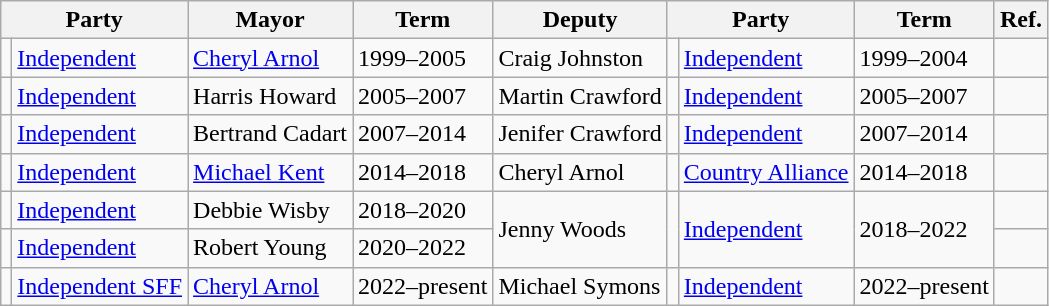<table class="wikitable">
<tr>
<th colspan="2">Party</th>
<th>Mayor</th>
<th>Term</th>
<th>Deputy</th>
<th colspan="2">Party</th>
<th>Term</th>
<th>Ref.</th>
</tr>
<tr>
<td></td>
<td><a href='#'>Independent</a></td>
<td><a href='#'>Cheryl Arnol</a></td>
<td>1999–2005</td>
<td>Craig Johnston</td>
<td></td>
<td><a href='#'>Independent</a></td>
<td>1999–2004</td>
<td></td>
</tr>
<tr>
<td></td>
<td><a href='#'>Independent</a></td>
<td>Harris Howard</td>
<td>2005–2007</td>
<td>Martin Crawford</td>
<td></td>
<td><a href='#'>Independent</a></td>
<td>2005–2007</td>
<td></td>
</tr>
<tr>
<td></td>
<td><a href='#'>Independent</a></td>
<td>Bertrand Cadart</td>
<td>2007–2014</td>
<td>Jenifer Crawford</td>
<td></td>
<td><a href='#'>Independent</a></td>
<td>2007–2014</td>
<td></td>
</tr>
<tr>
<td></td>
<td><a href='#'>Independent</a></td>
<td><a href='#'>Michael Kent</a></td>
<td>2014–2018</td>
<td>Cheryl Arnol</td>
<td></td>
<td><a href='#'>Country Alliance</a></td>
<td>2014–2018</td>
<td></td>
</tr>
<tr>
<td></td>
<td><a href='#'>Independent</a></td>
<td>Debbie Wisby</td>
<td>2018–2020</td>
<td rowspan=2>Jenny Woods</td>
<td rowspan=2 ></td>
<td rowspan=2><a href='#'>Independent</a></td>
<td rowspan=2>2018–2022</td>
<td></td>
</tr>
<tr>
<td></td>
<td><a href='#'>Independent</a></td>
<td>Robert Young</td>
<td>2020–2022</td>
</tr>
<tr>
<td></td>
<td><a href='#'>Independent SFF</a></td>
<td><a href='#'>Cheryl Arnol</a></td>
<td>2022–present</td>
<td>Michael Symons</td>
<td></td>
<td><a href='#'>Independent</a></td>
<td>2022–present</td>
<td></td>
</tr>
</table>
